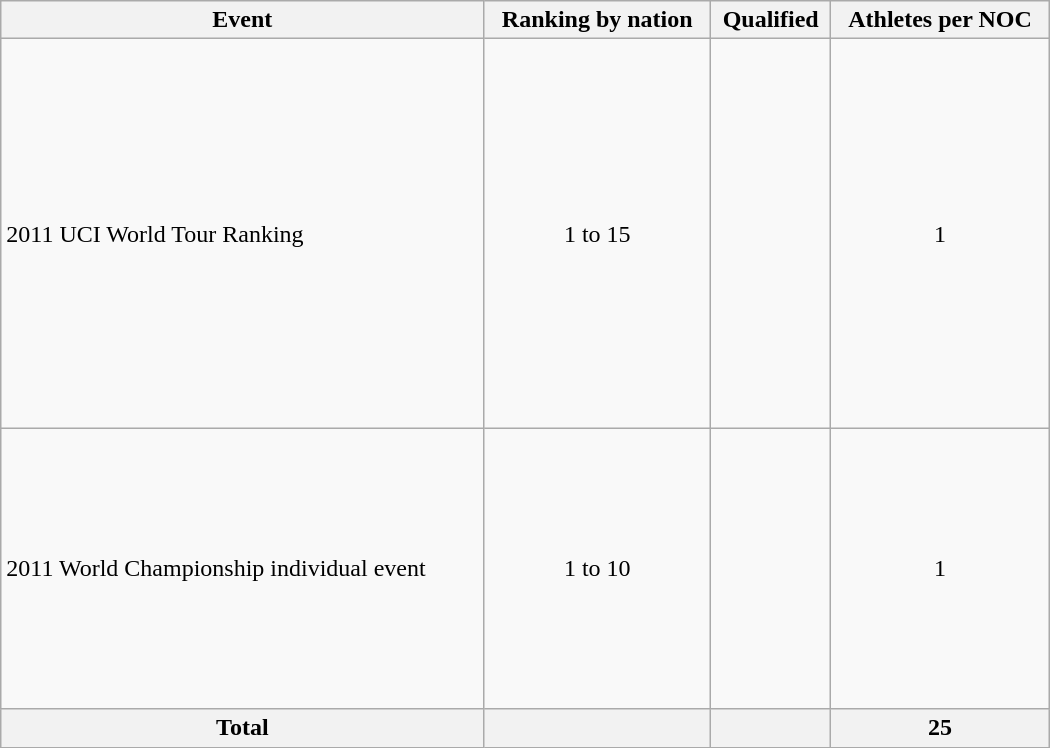<table class="wikitable"  style="width:700px; text-align:center;">
<tr>
<th>Event</th>
<th>Ranking by nation</th>
<th>Qualified</th>
<th>Athletes per NOC</th>
</tr>
<tr>
<td align="left">2011 UCI World Tour Ranking</td>
<td>1 to 15</td>
<td align="left"><br><br><br><br><br><br><br><br><br><br><br><br><br><s></s><br></td>
<td>1</td>
</tr>
<tr>
<td align="left">2011 World Championship individual event</td>
<td>1 to 10</td>
<td align="left"><br><br><br><br><br><br><s></s><br><br><br><br></td>
<td>1</td>
</tr>
<tr>
<th>Total</th>
<th></th>
<th></th>
<th>25</th>
</tr>
</table>
